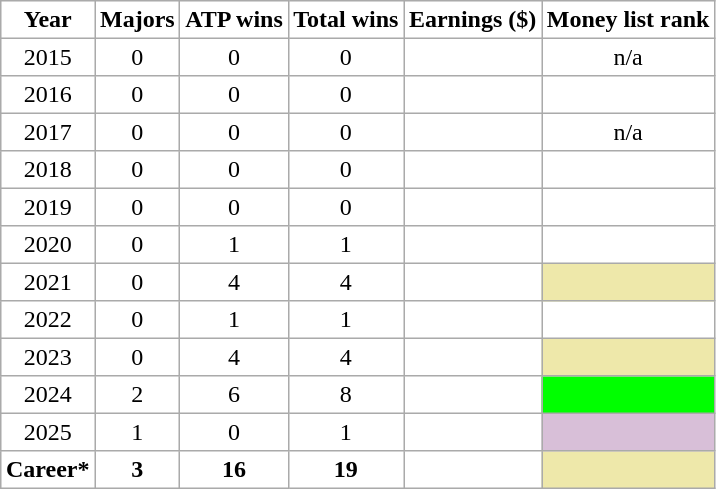<table cellpadding=3 cellspacing=0 border=1 style=font-size:100%;border:#aaa;solid:1;border-collapse:collapse;text-align:center>
<tr>
<th>Year</th>
<th>Majors</th>
<th>ATP wins</th>
<th>Total wins</th>
<th>Earnings ($)</th>
<th>Money list rank</th>
</tr>
<tr>
<td>2015</td>
<td>0</td>
<td>0</td>
<td>0</td>
<td align=right></td>
<td>n/a</td>
</tr>
<tr>
<td>2016</td>
<td>0</td>
<td>0</td>
<td>0</td>
<td align=right></td>
<td></td>
</tr>
<tr>
<td>2017</td>
<td>0</td>
<td>0</td>
<td>0</td>
<td align=right></td>
<td>n/a</td>
</tr>
<tr>
<td>2018</td>
<td>0</td>
<td>0</td>
<td>0</td>
<td align=right></td>
<td></td>
</tr>
<tr>
<td>2019</td>
<td>0</td>
<td>0</td>
<td>0</td>
<td align=right></td>
<td></td>
</tr>
<tr>
<td>2020</td>
<td>0</td>
<td>1</td>
<td>1</td>
<td align=right></td>
<td></td>
</tr>
<tr>
<td>2021</td>
<td>0</td>
<td>4</td>
<td>4</td>
<td align=right></td>
<td bgcolor=eee8aa></td>
</tr>
<tr>
<td>2022</td>
<td>0</td>
<td>1</td>
<td>1</td>
<td align=right></td>
<td></td>
</tr>
<tr>
<td>2023</td>
<td>0</td>
<td>4</td>
<td>4</td>
<td align=right></td>
<td bgcolor=eee8aa></td>
</tr>
<tr>
<td>2024</td>
<td>2</td>
<td>6</td>
<td>8</td>
<td align=right></td>
<td bgcolor=lime></td>
</tr>
<tr>
<td>2025</td>
<td>1</td>
<td>0</td>
<td>1</td>
<td align=right></td>
<td bgcolor=thistle></td>
</tr>
<tr>
<th>Career*</th>
<th>3</th>
<th>16</th>
<th>19</th>
<th align=right></th>
<th bgcolor=eee8aa></th>
</tr>
</table>
